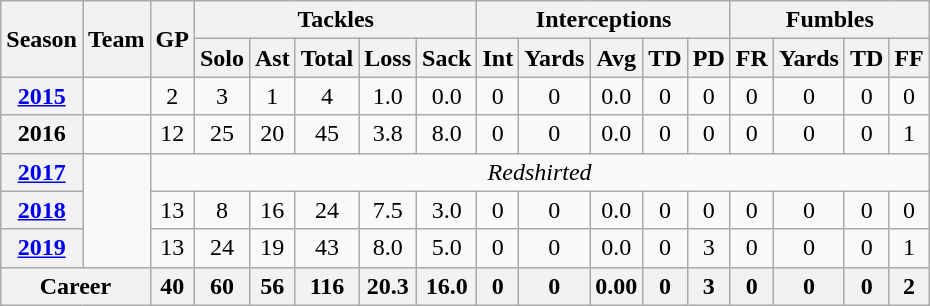<table class="wikitable" style="text-align:center;">
<tr>
<th rowspan="2">Season</th>
<th rowspan="2">Team</th>
<th rowspan="2">GP</th>
<th scope="col" colspan="5">Tackles</th>
<th scope="col" colspan="5">Interceptions</th>
<th scope="col" colspan="4">Fumbles</th>
</tr>
<tr>
<th>Solo</th>
<th>Ast</th>
<th>Total</th>
<th>Loss</th>
<th>Sack</th>
<th>Int</th>
<th>Yards</th>
<th>Avg</th>
<th>TD</th>
<th>PD</th>
<th>FR</th>
<th>Yards</th>
<th>TD</th>
<th>FF</th>
</tr>
<tr>
<th><a href='#'>2015</a></th>
<td style=></td>
<td>2</td>
<td>3</td>
<td>1</td>
<td>4</td>
<td>1.0</td>
<td>0.0</td>
<td>0</td>
<td>0</td>
<td>0.0</td>
<td>0</td>
<td>0</td>
<td>0</td>
<td>0</td>
<td>0</td>
<td>0</td>
</tr>
<tr>
<th>2016</th>
<td style=></td>
<td>12</td>
<td>25</td>
<td>20</td>
<td>45</td>
<td>3.8</td>
<td>8.0</td>
<td>0</td>
<td>0</td>
<td>0.0</td>
<td>0</td>
<td>0</td>
<td>0</td>
<td>0</td>
<td>0</td>
<td>1</td>
</tr>
<tr>
<th><a href='#'>2017</a></th>
<td rowspan="3" style=></td>
<td colspan="15"> <em>Redshirted</em></td>
</tr>
<tr>
<th><a href='#'>2018</a></th>
<td>13</td>
<td>8</td>
<td>16</td>
<td>24</td>
<td>7.5</td>
<td>3.0</td>
<td>0</td>
<td>0</td>
<td>0.0</td>
<td>0</td>
<td>0</td>
<td>0</td>
<td>0</td>
<td>0</td>
<td>0</td>
</tr>
<tr>
<th><a href='#'>2019</a></th>
<td>13</td>
<td>24</td>
<td>19</td>
<td>43</td>
<td>8.0</td>
<td>5.0</td>
<td>0</td>
<td>0</td>
<td>0.0</td>
<td>0</td>
<td>3</td>
<td>0</td>
<td>0</td>
<td>0</td>
<td>1</td>
</tr>
<tr>
<th colspan="2">Career</th>
<th>40</th>
<th>60</th>
<th>56</th>
<th>116</th>
<th>20.3</th>
<th>16.0</th>
<th>0</th>
<th>0</th>
<th>0.00</th>
<th>0</th>
<th>3</th>
<th>0</th>
<th>0</th>
<th>0</th>
<th>2</th>
</tr>
</table>
